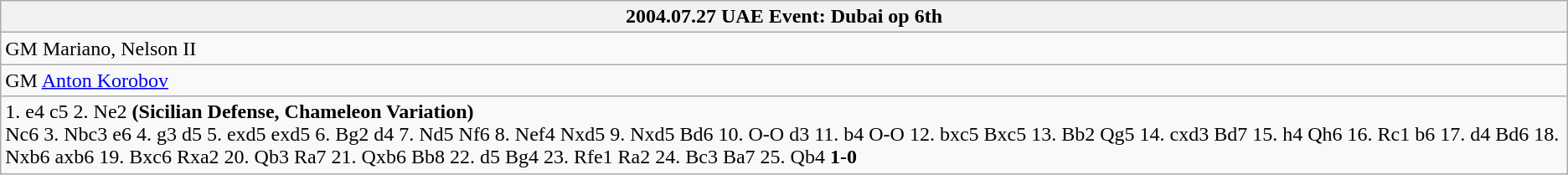<table class="wikitable">
<tr>
<th><strong>2004.07.27</strong> <strong>UAE</strong> <strong>Event: Dubai op 6th</strong></th>
</tr>
<tr>
<td>GM Mariano, Nelson II</td>
</tr>
<tr>
<td>GM <a href='#'>Anton Korobov</a></td>
</tr>
<tr>
<td>1. e4 c5 2. Ne2 <strong>(Sicilian Defense, Chameleon Variation)</strong><br>Nc6 3. Nbc3 e6 4. g3 d5 5. exd5 exd5 6. Bg2 d4 7. Nd5 Nf6 8.
Nef4 Nxd5 9. Nxd5 Bd6 10. O-O d3 11. b4 O-O 12. bxc5 Bxc5 13. Bb2 Qg5 14. cxd3
Bd7 15. h4 Qh6 16. Rc1 b6 17. d4 Bd6 18. Nxb6 axb6 19. Bxc6 Rxa2 20. Qb3 Ra7
21. Qxb6 Bb8 22. d5 Bg4 23. Rfe1 Ra2 24. Bc3 Ba7 25. Qb4 <strong>1-0</strong></td>
</tr>
</table>
